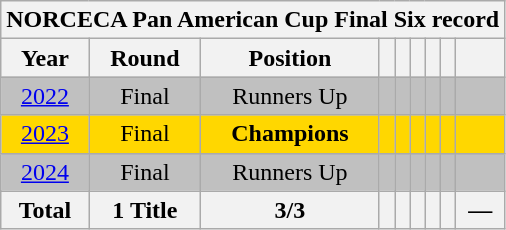<table class="wikitable" style="text-align: center;">
<tr>
<th colspan=9>NORCECA Pan American Cup Final Six record</th>
</tr>
<tr>
<th>Year</th>
<th>Round</th>
<th>Position</th>
<th></th>
<th></th>
<th></th>
<th></th>
<th></th>
<th></th>
</tr>
<tr bgcolor=silver>
<td> <a href='#'>2022</a></td>
<td>Final</td>
<td>Runners Up</td>
<td></td>
<td></td>
<td></td>
<td></td>
<td></td>
<td></td>
</tr>
<tr bgcolor=gold>
<td> <a href='#'>2023</a></td>
<td>Final</td>
<td><strong>Champions</strong></td>
<td></td>
<td></td>
<td></td>
<td></td>
<td></td>
<td></td>
</tr>
<tr bgcolor=silver>
<td> <a href='#'>2024</a></td>
<td>Final</td>
<td>Runners Up</td>
<td></td>
<td></td>
<td></td>
<td></td>
<td></td>
<td></td>
</tr>
<tr>
<th>Total</th>
<th>1 Title</th>
<th>3/3</th>
<th></th>
<th></th>
<th></th>
<th></th>
<th></th>
<th>—</th>
</tr>
</table>
